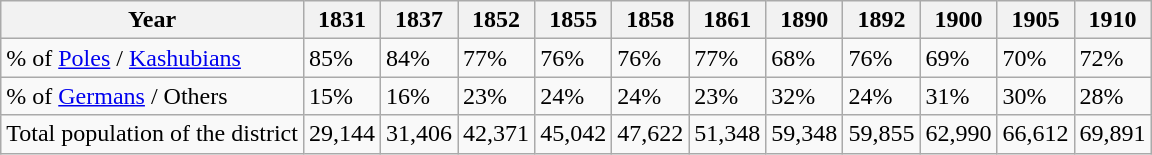<table class="wikitable">
<tr>
<th>Year</th>
<th>1831</th>
<th>1837</th>
<th>1852</th>
<th>1855</th>
<th>1858</th>
<th>1861</th>
<th>1890</th>
<th>1892</th>
<th>1900</th>
<th>1905</th>
<th>1910</th>
</tr>
<tr>
<td>% of <a href='#'>Poles</a> / <a href='#'>Kashubians</a></td>
<td>85%</td>
<td>84%</td>
<td>77%</td>
<td>76%</td>
<td>76%</td>
<td>77%</td>
<td>68%</td>
<td>76%</td>
<td>69%</td>
<td>70%</td>
<td>72%</td>
</tr>
<tr>
<td>% of <a href='#'>Germans</a> / Others</td>
<td>15%</td>
<td>16%</td>
<td>23%</td>
<td>24%</td>
<td>24%</td>
<td>23%</td>
<td>32%</td>
<td>24%</td>
<td>31%</td>
<td>30%</td>
<td>28%</td>
</tr>
<tr>
<td>Total population of the district</td>
<td>29,144</td>
<td>31,406</td>
<td>42,371</td>
<td>45,042</td>
<td>47,622</td>
<td>51,348</td>
<td>59,348</td>
<td>59,855</td>
<td>62,990</td>
<td>66,612</td>
<td>69,891</td>
</tr>
</table>
